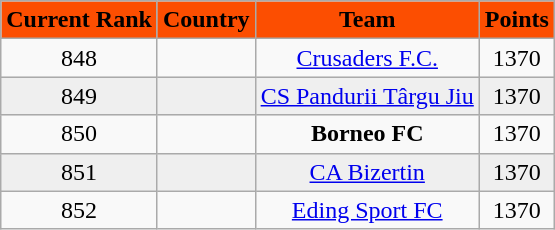<table class="wikitable" style="text-align: center;">
<tr>
<th style="background:#fc4e01"><span> Current Rank</span></th>
<th style="background:#fc4e01"><span> Country</span></th>
<th style="background:#fc4e01"><span> Team</span></th>
<th style="background:#fc4e01"><span> Points</span></th>
</tr>
<tr>
<td>848</td>
<td></td>
<td><a href='#'>Crusaders F.C.</a></td>
<td>1370</td>
</tr>
<tr style="background:#efefef;">
<td>849</td>
<td></td>
<td><a href='#'>CS Pandurii Târgu Jiu</a></td>
<td>1370</td>
</tr>
<tr>
<td>850</td>
<td></td>
<td><strong>Borneo FC</strong></td>
<td>1370</td>
</tr>
<tr style="background:#efefef;">
<td>851</td>
<td></td>
<td><a href='#'>CA Bizertin</a></td>
<td>1370</td>
</tr>
<tr>
<td>852</td>
<td></td>
<td><a href='#'>Eding Sport FC</a></td>
<td>1370</td>
</tr>
</table>
